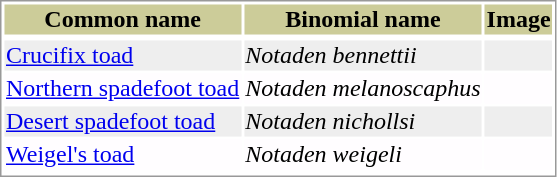<table style="text-align:left; border:1px solid #999999; ">
<tr style="background:#CCCC99; text-align: center; ">
<th>Common name</th>
<th>Binomial name</th>
<th>Image</th>
</tr>
<tr>
</tr>
<tr style="background:#EEEEEE;">
<td><a href='#'>Crucifix toad</a></td>
<td><em>Notaden bennettii</em> </td>
<td></td>
</tr>
<tr style="background:#FFFDFF;">
<td><a href='#'>Northern spadefoot toad</a></td>
<td><em>Notaden melanoscaphus</em> </td>
<td></td>
</tr>
<tr style="background:#EEEEEE;">
<td><a href='#'>Desert spadefoot toad</a></td>
<td><em>Notaden nichollsi</em> </td>
<td></td>
</tr>
<tr style="background:#FFFDFF;">
<td><a href='#'>Weigel's toad</a></td>
<td><em>Notaden weigeli</em> </td>
<td></td>
</tr>
<tr>
</tr>
</table>
